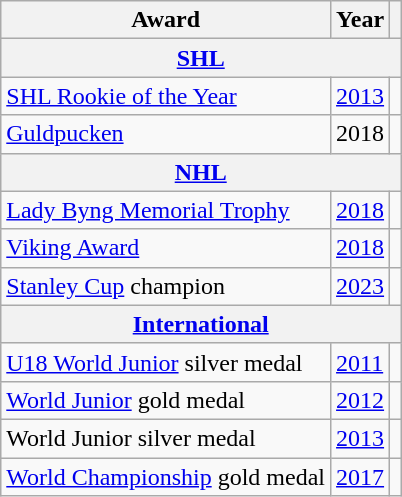<table class="wikitable">
<tr>
<th>Award</th>
<th>Year</th>
<th></th>
</tr>
<tr>
<th colspan="3"><a href='#'>SHL</a></th>
</tr>
<tr>
<td><a href='#'>SHL Rookie of the Year</a></td>
<td><a href='#'>2013</a></td>
<td></td>
</tr>
<tr>
<td><a href='#'>Guldpucken</a></td>
<td>2018</td>
<td></td>
</tr>
<tr>
<th colspan="3"><a href='#'>NHL</a></th>
</tr>
<tr>
<td><a href='#'>Lady Byng Memorial Trophy</a></td>
<td><a href='#'>2018</a></td>
<td></td>
</tr>
<tr>
<td><a href='#'>Viking Award</a></td>
<td><a href='#'>2018</a></td>
<td></td>
</tr>
<tr>
<td><a href='#'>Stanley Cup</a> champion</td>
<td><a href='#'>2023</a></td>
<td></td>
</tr>
<tr>
<th colspan="3"><a href='#'>International</a></th>
</tr>
<tr>
<td><a href='#'>U18 World Junior</a> silver medal</td>
<td><a href='#'>2011</a></td>
<td></td>
</tr>
<tr>
<td><a href='#'>World Junior</a> gold medal</td>
<td><a href='#'>2012</a></td>
<td></td>
</tr>
<tr>
<td>World Junior silver medal</td>
<td><a href='#'>2013</a></td>
<td></td>
</tr>
<tr>
<td><a href='#'>World Championship</a> gold medal</td>
<td><a href='#'>2017</a></td>
<td></td>
</tr>
</table>
